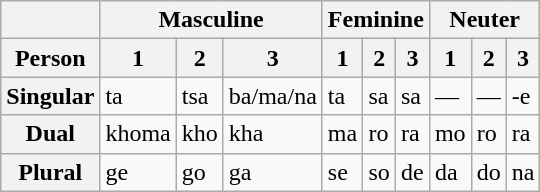<table class="wikitable">
<tr>
<th></th>
<th colspan="3">Masculine</th>
<th colspan="3">Feminine</th>
<th colspan="3">Neuter</th>
</tr>
<tr>
<th>Person</th>
<th>1</th>
<th>2</th>
<th>3</th>
<th>1</th>
<th>2</th>
<th>3</th>
<th>1</th>
<th>2</th>
<th>3</th>
</tr>
<tr>
<th>Singular</th>
<td>ta</td>
<td>tsa</td>
<td>ba/ma/na</td>
<td>ta</td>
<td>sa</td>
<td>sa</td>
<td>—</td>
<td>—</td>
<td>-e</td>
</tr>
<tr>
<th>Dual</th>
<td>khoma</td>
<td>kho</td>
<td>kha</td>
<td>ma</td>
<td>ro</td>
<td>ra</td>
<td>mo</td>
<td>ro</td>
<td>ra</td>
</tr>
<tr>
<th>Plural</th>
<td>ge</td>
<td>go</td>
<td>ga</td>
<td>se</td>
<td>so</td>
<td>de</td>
<td>da</td>
<td>do</td>
<td>na</td>
</tr>
</table>
